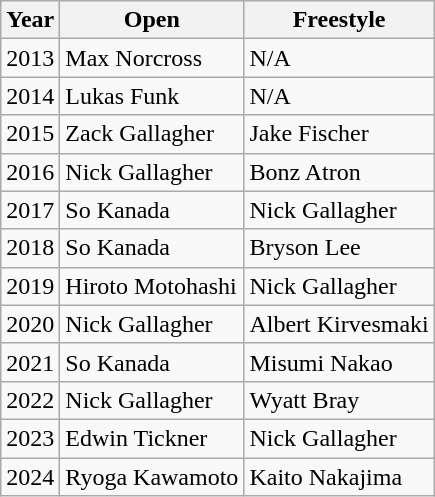<table class="wikitable">
<tr>
<th>Year</th>
<th>Open</th>
<th>Freestyle</th>
</tr>
<tr>
<td>2013</td>
<td> Max Norcross</td>
<td>N/A</td>
</tr>
<tr>
<td>2014</td>
<td> Lukas Funk</td>
<td>N/A</td>
</tr>
<tr>
<td>2015</td>
<td> Zack Gallagher</td>
<td> Jake Fischer</td>
</tr>
<tr>
<td>2016</td>
<td> Nick Gallagher</td>
<td> Bonz Atron</td>
</tr>
<tr>
<td>2017</td>
<td> So Kanada</td>
<td> Nick Gallagher</td>
</tr>
<tr>
<td>2018</td>
<td> So Kanada</td>
<td> Bryson Lee</td>
</tr>
<tr>
<td>2019</td>
<td> Hiroto Motohashi</td>
<td> Nick Gallagher</td>
</tr>
<tr>
<td>2020</td>
<td> Nick Gallagher</td>
<td> Albert Kirvesmaki</td>
</tr>
<tr>
<td>2021</td>
<td> So Kanada</td>
<td> Misumi Nakao</td>
</tr>
<tr>
<td>2022</td>
<td> Nick Gallagher</td>
<td> Wyatt Bray</td>
</tr>
<tr>
<td>2023</td>
<td> Edwin Tickner</td>
<td> Nick Gallagher</td>
</tr>
<tr>
<td>2024</td>
<td> Ryoga Kawamoto</td>
<td> Kaito Nakajima</td>
</tr>
</table>
